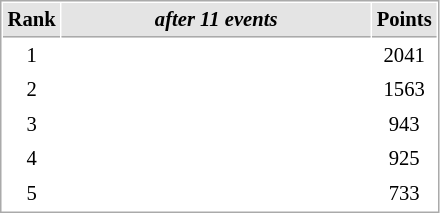<table cellspacing="1" cellpadding="3" style="border:1px solid #aaa; font-size:86%;">
<tr style="background:#e4e4e4;">
<th style="border-bottom:1px solid #aaa; width:10px;">Rank</th>
<th style="border-bottom:1px solid #aaa; width:200px;"><em>after 11 events</em></th>
<th style="border-bottom:1px solid #aaa; width:20px;">Points</th>
</tr>
<tr>
<td align=center>1</td>
<td></td>
<td align=center>2041</td>
</tr>
<tr>
<td align=center>2</td>
<td></td>
<td align=center>1563</td>
</tr>
<tr>
<td align=center>3</td>
<td></td>
<td align=center>943</td>
</tr>
<tr>
<td align=center>4</td>
<td></td>
<td align=center>925</td>
</tr>
<tr>
<td align=center>5</td>
<td></td>
<td align=center>733</td>
</tr>
</table>
